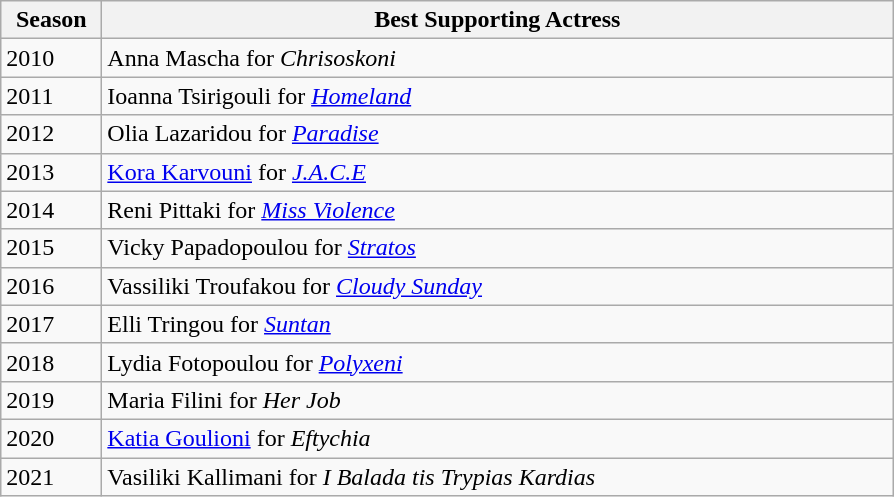<table class="wikitable" style="margin-right: 0;">
<tr text-align:center;">
<th style="width:60px;">Season</th>
<th style="width:520px;">Best Supporting Actress</th>
</tr>
<tr>
<td>2010</td>
<td>Anna Mascha for <em>Chrisoskoni</em></td>
</tr>
<tr>
<td>2011</td>
<td>Ioanna Tsirigouli for <a href='#'><em>Homeland</em></a></td>
</tr>
<tr>
<td>2012</td>
<td>Olia Lazaridou for <a href='#'><em>Paradise</em></a></td>
</tr>
<tr>
<td>2013</td>
<td><a href='#'>Kora Karvouni</a> for <a href='#'><em>J.A.C.E</em></a></td>
</tr>
<tr>
<td>2014</td>
<td>Reni Pittaki for <em><a href='#'>Miss Violence</a></em></td>
</tr>
<tr>
<td>2015</td>
<td>Vicky Papadopoulou for <em><a href='#'>Stratos</a></em></td>
</tr>
<tr>
<td>2016</td>
<td>Vassiliki Troufakou for <em><a href='#'>Cloudy Sunday</a></em></td>
</tr>
<tr>
<td>2017</td>
<td>Elli Tringou for <em><a href='#'>Suntan</a></em></td>
</tr>
<tr>
<td>2018</td>
<td>Lydia Fotopoulou for <em><a href='#'>Polyxeni</a></em></td>
</tr>
<tr>
<td>2019</td>
<td>Maria Filini for <em>Her Job</em></td>
</tr>
<tr>
<td>2020</td>
<td><a href='#'>Katia Goulioni</a> for <em>Eftychia</em></td>
</tr>
<tr>
<td>2021</td>
<td>Vasiliki Kallimani for <em>I Balada tis Trypias Kardias</em></td>
</tr>
</table>
